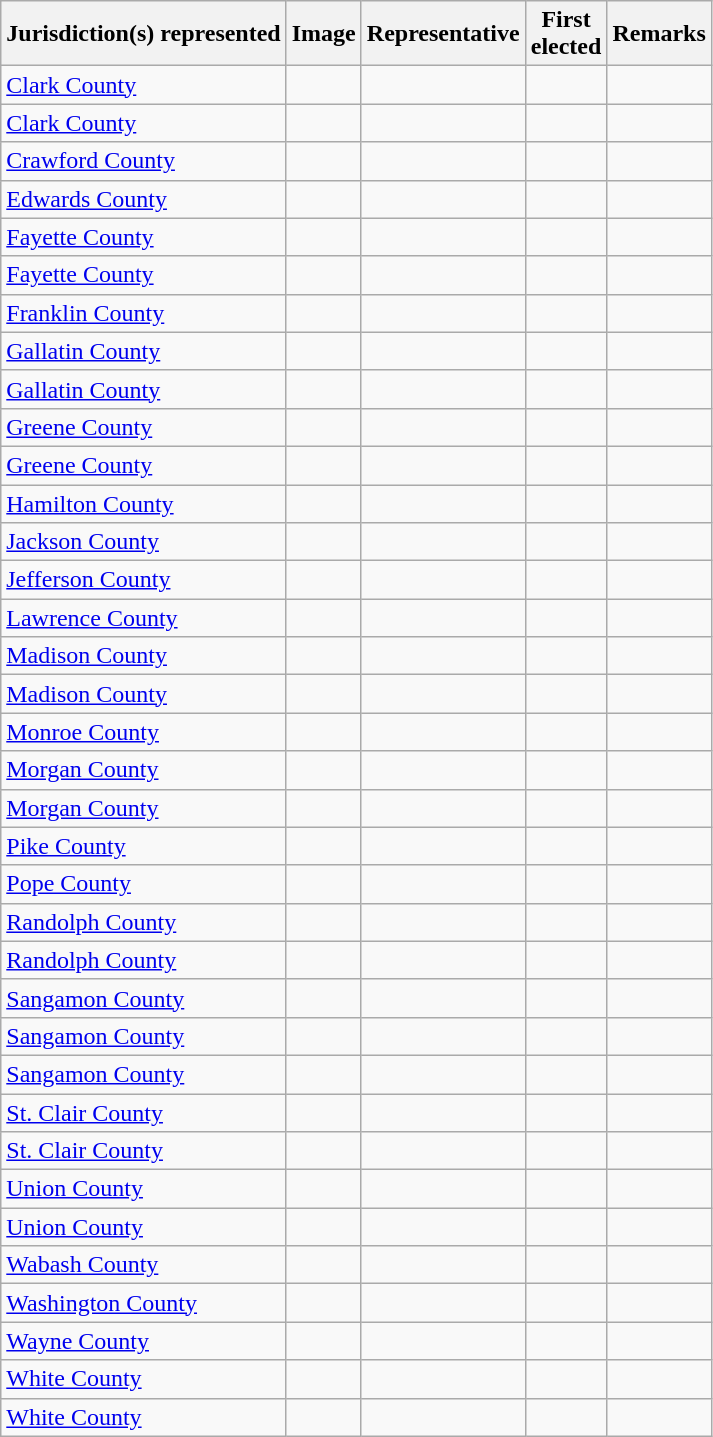<table class="sortable wikitable">
<tr>
<th>Jurisdiction(s) represented<br></th>
<th class="unsortable">Image<br></th>
<th>Representative<br></th>
<th>First<br>elected<br></th>
<th>Remarks<br></th>
</tr>
<tr>
<td><a href='#'>Clark County</a></td>
<td align=center></td>
<td></td>
<td align=center></td>
<td></td>
</tr>
<tr>
<td><a href='#'>Clark County</a></td>
<td align=center></td>
<td></td>
<td align=center></td>
<td></td>
</tr>
<tr>
<td><a href='#'>Crawford County</a></td>
<td align=center></td>
<td></td>
<td align=center></td>
<td></td>
</tr>
<tr>
<td><a href='#'>Edwards County</a></td>
<td align=center></td>
<td></td>
<td align=center></td>
<td></td>
</tr>
<tr>
<td><a href='#'>Fayette County</a></td>
<td align=center></td>
<td></td>
<td align=center></td>
<td></td>
</tr>
<tr>
<td><a href='#'>Fayette County</a></td>
<td align=center></td>
<td></td>
<td align=center></td>
<td></td>
</tr>
<tr>
<td><a href='#'>Franklin County</a></td>
<td align=center></td>
<td></td>
<td align=center></td>
<td></td>
</tr>
<tr>
<td><a href='#'>Gallatin County</a></td>
<td align=center></td>
<td></td>
<td align=center></td>
<td></td>
</tr>
<tr>
<td><a href='#'>Gallatin County</a></td>
<td align=center></td>
<td></td>
<td align=center></td>
<td></td>
</tr>
<tr>
<td><a href='#'>Greene County</a></td>
<td align=center></td>
<td></td>
<td align=center></td>
<td></td>
</tr>
<tr>
<td><a href='#'>Greene County</a></td>
<td align=center></td>
<td></td>
<td align=center></td>
<td></td>
</tr>
<tr>
<td><a href='#'>Hamilton County</a></td>
<td align=center></td>
<td></td>
<td align=center></td>
<td></td>
</tr>
<tr>
<td><a href='#'>Jackson County</a></td>
<td align=center></td>
<td></td>
<td align=center></td>
<td></td>
</tr>
<tr>
<td><a href='#'>Jefferson County</a></td>
<td align=center></td>
<td></td>
<td align=center></td>
<td></td>
</tr>
<tr>
<td><a href='#'>Lawrence County</a></td>
<td align=center></td>
<td></td>
<td align=center></td>
<td></td>
</tr>
<tr>
<td><a href='#'>Madison County</a></td>
<td align=center></td>
<td></td>
<td align=center></td>
<td></td>
</tr>
<tr>
<td><a href='#'>Madison County</a></td>
<td align=center></td>
<td></td>
<td align=center></td>
<td></td>
</tr>
<tr>
<td><a href='#'>Monroe County</a></td>
<td align=center></td>
<td></td>
<td align=center></td>
<td></td>
</tr>
<tr>
<td><a href='#'>Morgan County</a></td>
<td align=center></td>
<td></td>
<td align=center></td>
<td></td>
</tr>
<tr>
<td><a href='#'>Morgan County</a></td>
<td align=center></td>
<td></td>
<td align=center></td>
<td></td>
</tr>
<tr>
<td><a href='#'>Pike County</a></td>
<td align=center></td>
<td></td>
<td align=center></td>
<td></td>
</tr>
<tr>
<td><a href='#'>Pope County</a></td>
<td align=center></td>
<td></td>
<td align=center></td>
<td></td>
</tr>
<tr>
<td><a href='#'>Randolph County</a></td>
<td align=center></td>
<td></td>
<td align=center></td>
<td></td>
</tr>
<tr>
<td><a href='#'>Randolph County</a></td>
<td align=center></td>
<td></td>
<td align=center></td>
<td></td>
</tr>
<tr>
<td><a href='#'>Sangamon County</a></td>
<td align=center></td>
<td></td>
<td align=center></td>
<td></td>
</tr>
<tr>
<td><a href='#'>Sangamon County</a></td>
<td align=center></td>
<td></td>
<td align=center></td>
<td></td>
</tr>
<tr>
<td><a href='#'>Sangamon County</a></td>
<td align=center></td>
<td></td>
<td align=center></td>
<td></td>
</tr>
<tr>
<td><a href='#'>St. Clair County</a></td>
<td align=center></td>
<td></td>
<td align=center></td>
<td></td>
</tr>
<tr>
<td><a href='#'>St. Clair County</a></td>
<td align=center></td>
<td></td>
<td align=center></td>
<td></td>
</tr>
<tr>
<td><a href='#'>Union County</a></td>
<td align=center></td>
<td></td>
<td align=center></td>
<td></td>
</tr>
<tr>
<td><a href='#'>Union County</a></td>
<td align=center></td>
<td></td>
<td align=center></td>
<td></td>
</tr>
<tr>
<td><a href='#'>Wabash County</a></td>
<td align=center></td>
<td></td>
<td align=center></td>
<td></td>
</tr>
<tr>
<td><a href='#'>Washington County</a></td>
<td align=center></td>
<td></td>
<td align=center></td>
<td></td>
</tr>
<tr>
<td><a href='#'>Wayne County</a></td>
<td align=center></td>
<td></td>
<td align=center></td>
<td></td>
</tr>
<tr>
<td><a href='#'>White County</a></td>
<td align=center></td>
<td></td>
<td align=center></td>
<td></td>
</tr>
<tr>
<td><a href='#'>White County</a></td>
<td align=center></td>
<td></td>
<td align=center></td>
<td></td>
</tr>
</table>
